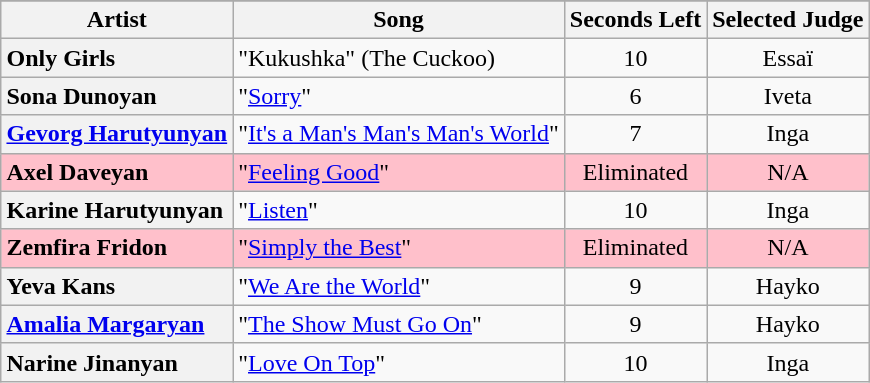<table class="sortable wikitable plainrowheaders" style="margin: 1em auto 1em auto; text-align:center;">
<tr>
</tr>
<tr>
<th scope="col">Artist</th>
<th scope="col">Song</th>
<th scope="col">Seconds Left</th>
<th scope="col">Selected Judge</th>
</tr>
<tr>
<th scope="row" style="text-align:left">Only Girls</th>
<td style="text-align:left">"Kukushka" (The Cuckoo)</td>
<td>10</td>
<td>Essaï</td>
</tr>
<tr>
<th scope="row" style="text-align:left">Sona Dunoyan</th>
<td style="text-align:left">"<a href='#'>Sorry</a>"</td>
<td>6</td>
<td>Iveta</td>
</tr>
<tr>
<th scope="row" style="text-align:left"><a href='#'>Gevorg Harutyunyan</a></th>
<td style="text-align:left">"<a href='#'>It's a Man's Man's Man's World</a>"</td>
<td>7</td>
<td>Inga</td>
</tr>
<tr style="background:pink;">
<th scope="row" style="background:pink; text-align:left">Axel Daveyan</th>
<td style="text-align:left">"<a href='#'>Feeling Good</a>"</td>
<td>Eliminated</td>
<td align="center">N/A</td>
</tr>
<tr>
<th scope="row" style="text-align:left">Karine Harutyunyan</th>
<td style="text-align:left">"<a href='#'>Listen</a>"</td>
<td>10</td>
<td>Inga</td>
</tr>
<tr style="background:pink;">
<th scope="row" style="background:pink; text-align:left">Zemfira Fridon</th>
<td style="text-align:left">"<a href='#'>Simply the Best</a>"</td>
<td>Eliminated</td>
<td align="center">N/A</td>
</tr>
<tr>
<th scope="row" style="text-align:left">Yeva Kans</th>
<td style="text-align:left">"<a href='#'>We Are the World</a>"</td>
<td>9</td>
<td>Hayko</td>
</tr>
<tr>
<th scope="row" style="text-align:left"><a href='#'>Amalia Margaryan</a></th>
<td style="text-align:left">"<a href='#'>The Show Must Go On</a>"</td>
<td>9</td>
<td>Hayko</td>
</tr>
<tr>
<th scope="row" style="text-align:left">Narine Jinanyan</th>
<td style="text-align:left">"<a href='#'>Love On Top</a>"</td>
<td>10</td>
<td>Inga</td>
</tr>
</table>
